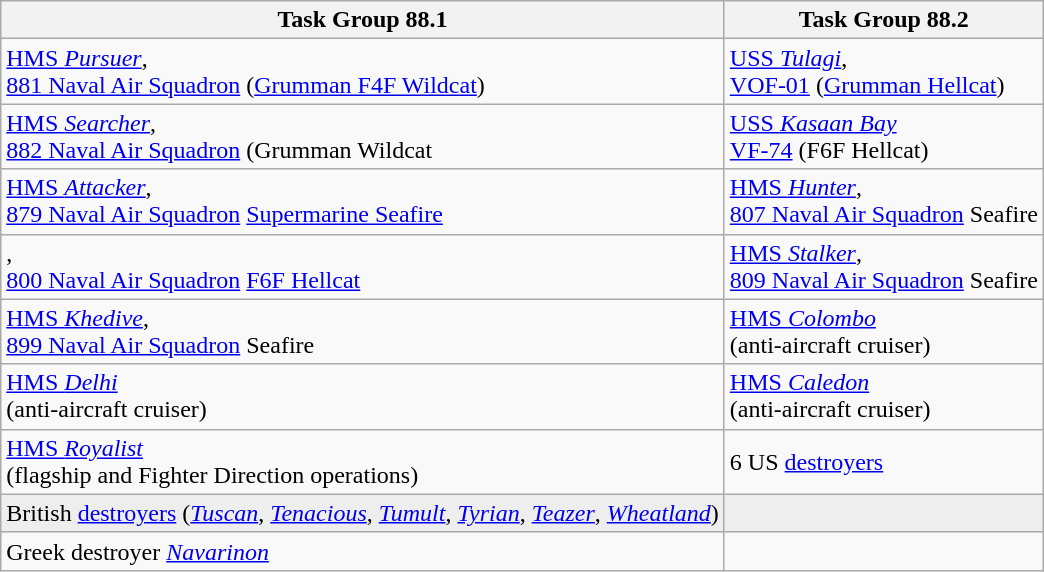<table class="wikitable">
<tr>
<th>Task Group 88.1</th>
<th>Task Group 88.2</th>
</tr>
<tr>
<td><a href='#'>HMS <em>Pursuer</em></a>,<br><a href='#'>881 Naval Air Squadron</a> (<a href='#'>Grumman F4F Wildcat</a>)</td>
<td><a href='#'>USS <em>Tulagi</em></a>,<br><a href='#'>VOF-01</a> (<a href='#'>Grumman Hellcat</a>)</td>
</tr>
<tr>
<td><a href='#'>HMS <em>Searcher</em></a>,<br><a href='#'>882 Naval Air Squadron</a> (Grumman Wildcat</td>
<td><a href='#'>USS <em>Kasaan Bay</em></a><br><a href='#'>VF-74</a> (F6F Hellcat)</td>
</tr>
<tr>
<td><a href='#'>HMS <em>Attacker</em></a>,<br><a href='#'>879 Naval Air Squadron</a> <a href='#'>Supermarine Seafire</a></td>
<td><a href='#'>HMS <em>Hunter</em></a>,<br><a href='#'>807 Naval Air Squadron</a> Seafire</td>
</tr>
<tr>
<td>,<br><a href='#'>800 Naval Air Squadron</a> <a href='#'>F6F Hellcat</a></td>
<td><a href='#'>HMS <em>Stalker</em></a>,<br><a href='#'>809 Naval Air Squadron</a> Seafire</td>
</tr>
<tr>
<td><a href='#'>HMS <em>Khedive</em></a>,<br><a href='#'>899 Naval Air Squadron</a> Seafire</td>
<td><a href='#'>HMS <em>Colombo</em></a><br>(anti-aircraft cruiser)</td>
</tr>
<tr>
<td><a href='#'>HMS <em>Delhi</em></a><br>(anti-aircraft cruiser)</td>
<td><a href='#'>HMS <em>Caledon</em></a><br>(anti-aircraft cruiser)</td>
</tr>
<tr>
<td><a href='#'>HMS <em>Royalist</em></a><br>(flagship and Fighter Direction operations)</td>
<td>6 US <a href='#'>destroyers</a></td>
</tr>
<tr style="background:#EEE">
<td>British <a href='#'>destroyers</a> (<a href='#'><em>Tuscan</em></a>, <a href='#'><em>Tenacious</em></a>, <a href='#'><em>Tumult</em></a>, <a href='#'><em>Tyrian</em></a>, <a href='#'><em>Teazer</em></a>, <a href='#'><em>Wheatland</em></a>)</td>
<td></td>
</tr>
<tr>
<td>Greek destroyer <em><a href='#'>Navarinon</a></em></td>
<td></td>
</tr>
</table>
